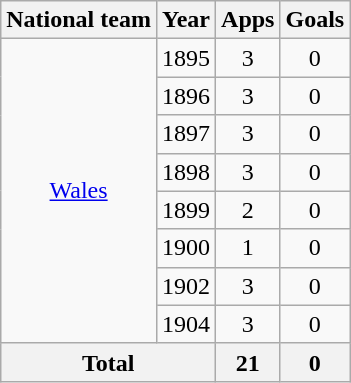<table class="wikitable" style="text-align: center;">
<tr>
<th>National team</th>
<th>Year</th>
<th>Apps</th>
<th>Goals</th>
</tr>
<tr>
<td rowspan="8"><a href='#'>Wales</a></td>
<td>1895</td>
<td>3</td>
<td>0</td>
</tr>
<tr>
<td>1896</td>
<td>3</td>
<td>0</td>
</tr>
<tr>
<td>1897</td>
<td>3</td>
<td>0</td>
</tr>
<tr>
<td>1898</td>
<td>3</td>
<td>0</td>
</tr>
<tr>
<td>1899</td>
<td>2</td>
<td>0</td>
</tr>
<tr>
<td>1900</td>
<td>1</td>
<td>0</td>
</tr>
<tr>
<td>1902</td>
<td>3</td>
<td>0</td>
</tr>
<tr>
<td>1904</td>
<td>3</td>
<td>0</td>
</tr>
<tr>
<th colspan="2">Total</th>
<th>21</th>
<th>0</th>
</tr>
</table>
